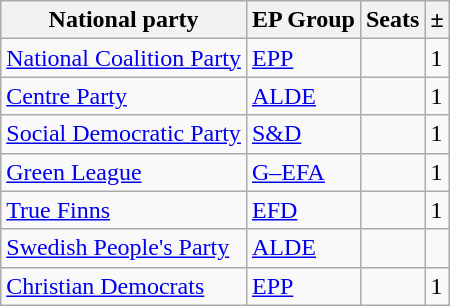<table class="wikitable">
<tr>
<th>National party</th>
<th>EP Group</th>
<th>Seats</th>
<th>±</th>
</tr>
<tr>
<td> <a href='#'>National Coalition Party</a></td>
<td> <a href='#'>EPP</a></td>
<td></td>
<td> 1</td>
</tr>
<tr>
<td> <a href='#'>Centre Party</a></td>
<td> <a href='#'>ALDE</a></td>
<td></td>
<td> 1</td>
</tr>
<tr>
<td> <a href='#'>Social Democratic Party</a></td>
<td> <a href='#'>S&D</a></td>
<td></td>
<td> 1</td>
</tr>
<tr>
<td> <a href='#'>Green League</a></td>
<td> <a href='#'>G–EFA</a></td>
<td></td>
<td> 1</td>
</tr>
<tr>
<td> <a href='#'>True Finns</a></td>
<td> <a href='#'>EFD</a></td>
<td></td>
<td> 1</td>
</tr>
<tr>
<td> <a href='#'>Swedish People's Party</a></td>
<td> <a href='#'>ALDE</a></td>
<td></td>
<td></td>
</tr>
<tr>
<td> <a href='#'>Christian Democrats</a></td>
<td> <a href='#'>EPP</a></td>
<td></td>
<td> 1</td>
</tr>
</table>
